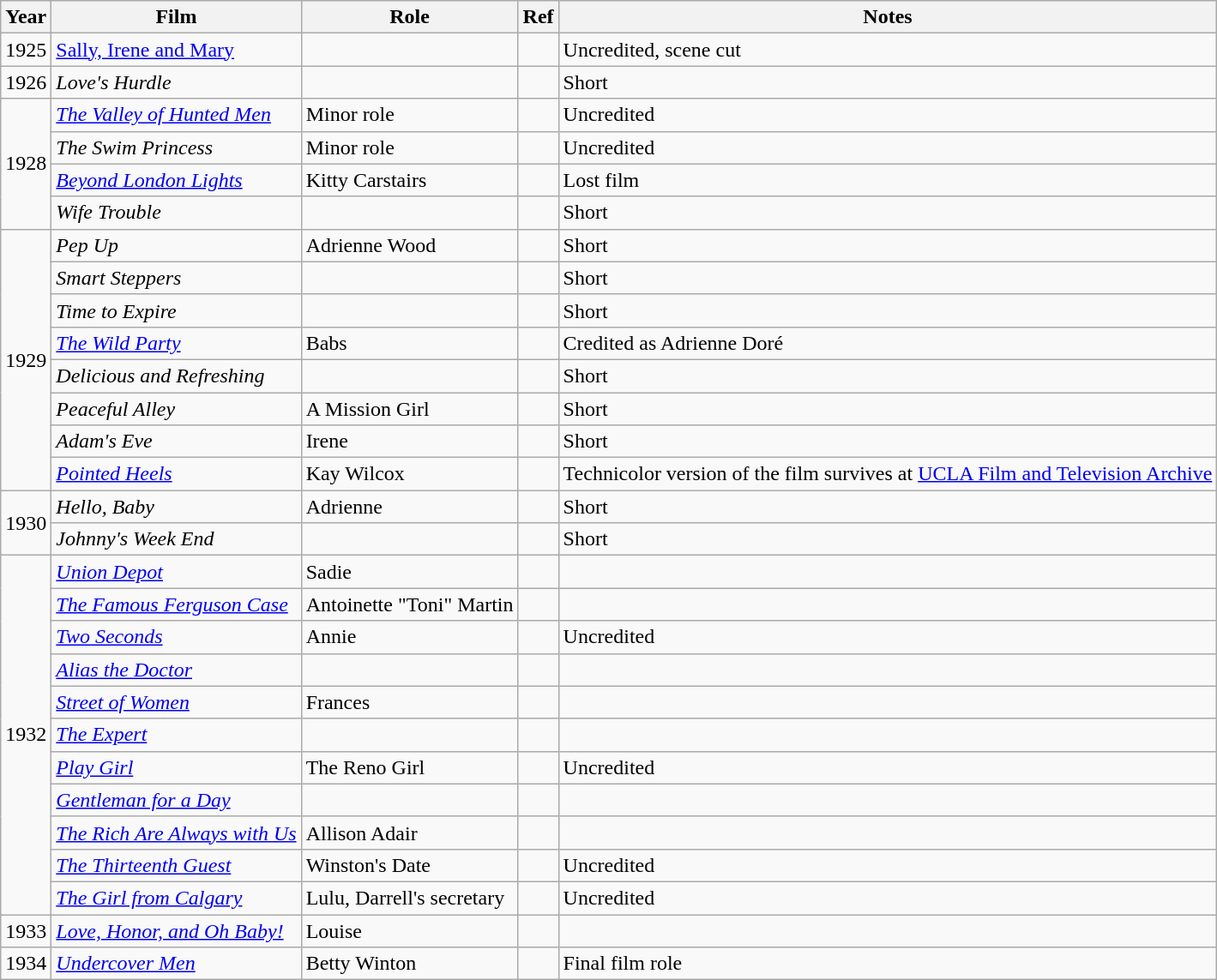<table class="wikitable">
<tr>
<th>Year</th>
<th>Film</th>
<th>Role</th>
<th>Ref</th>
<th>Notes</th>
</tr>
<tr>
<td>1925</td>
<td><a href='#'>Sally, Irene and Mary</a></td>
<td></td>
<td></td>
<td>Uncredited, scene cut</td>
</tr>
<tr>
<td>1926</td>
<td><em>Love's Hurdle</em></td>
<td></td>
<td></td>
<td>Short</td>
</tr>
<tr>
<td rowspan=4>1928</td>
<td><em><a href='#'>The Valley of Hunted Men</a></em></td>
<td>Minor role</td>
<td></td>
<td>Uncredited</td>
</tr>
<tr>
<td><em>The Swim Princess</em></td>
<td>Minor role</td>
<td></td>
<td>Uncredited</td>
</tr>
<tr>
<td><em><a href='#'>Beyond London Lights</a></em></td>
<td>Kitty Carstairs</td>
<td></td>
<td>Lost film</td>
</tr>
<tr>
<td><em>Wife Trouble</em></td>
<td></td>
<td></td>
<td>Short</td>
</tr>
<tr>
<td rowspan=8>1929</td>
<td><em>Pep Up</em></td>
<td>Adrienne Wood</td>
<td></td>
<td>Short</td>
</tr>
<tr>
<td><em>Smart Steppers</em></td>
<td></td>
<td></td>
<td>Short</td>
</tr>
<tr>
<td><em>Time to Expire</em></td>
<td></td>
<td></td>
<td>Short</td>
</tr>
<tr>
<td><em><a href='#'>The Wild Party</a></em></td>
<td>Babs</td>
<td></td>
<td>Credited as Adrienne Doré</td>
</tr>
<tr>
<td><em>Delicious and Refreshing</em></td>
<td></td>
<td></td>
<td>Short</td>
</tr>
<tr>
<td><em>Peaceful Alley</em></td>
<td>A Mission Girl</td>
<td></td>
<td>Short</td>
</tr>
<tr>
<td><em>Adam's Eve</em></td>
<td>Irene</td>
<td></td>
<td>Short</td>
</tr>
<tr>
<td><em><a href='#'>Pointed Heels</a></em></td>
<td>Kay Wilcox</td>
<td></td>
<td>Technicolor version of the film survives at <a href='#'>UCLA Film and Television Archive</a></td>
</tr>
<tr>
<td rowspan=2>1930</td>
<td><em>Hello, Baby</em></td>
<td>Adrienne</td>
<td></td>
<td>Short</td>
</tr>
<tr>
<td><em>Johnny's Week End</em></td>
<td></td>
<td></td>
<td>Short</td>
</tr>
<tr>
<td rowspan=11>1932</td>
<td><em><a href='#'>Union Depot</a></em></td>
<td>Sadie</td>
<td></td>
<td></td>
</tr>
<tr>
<td><em><a href='#'>The Famous Ferguson Case</a></em></td>
<td>Antoinette "Toni" Martin</td>
<td></td>
<td></td>
</tr>
<tr>
<td><em><a href='#'>Two Seconds</a></em></td>
<td>Annie</td>
<td></td>
<td>Uncredited</td>
</tr>
<tr>
<td><em><a href='#'>Alias the Doctor</a></em></td>
<td></td>
<td></td>
<td></td>
</tr>
<tr>
<td><em><a href='#'>Street of Women</a></em></td>
<td>Frances</td>
<td></td>
<td></td>
</tr>
<tr>
<td><em><a href='#'>The Expert</a></em></td>
<td></td>
<td></td>
<td></td>
</tr>
<tr>
<td><em><a href='#'>Play Girl</a></em></td>
<td>The Reno Girl</td>
<td></td>
<td>Uncredited</td>
</tr>
<tr>
<td><em><a href='#'>Gentleman for a Day</a></em></td>
<td></td>
<td></td>
<td></td>
</tr>
<tr>
<td><em><a href='#'>The Rich Are Always with Us</a></em></td>
<td>Allison Adair</td>
<td></td>
<td></td>
</tr>
<tr>
<td><em><a href='#'>The Thirteenth Guest</a></em></td>
<td>Winston's Date</td>
<td></td>
<td>Uncredited</td>
</tr>
<tr>
<td><em><a href='#'>The Girl from Calgary</a></em></td>
<td>Lulu, Darrell's secretary</td>
<td></td>
<td>Uncredited</td>
</tr>
<tr>
<td>1933</td>
<td><em><a href='#'>Love, Honor, and Oh Baby!</a></em></td>
<td>Louise</td>
<td></td>
<td></td>
</tr>
<tr>
<td>1934</td>
<td><em><a href='#'>Undercover Men</a></em></td>
<td>Betty Winton</td>
<td></td>
<td>Final film role</td>
</tr>
</table>
